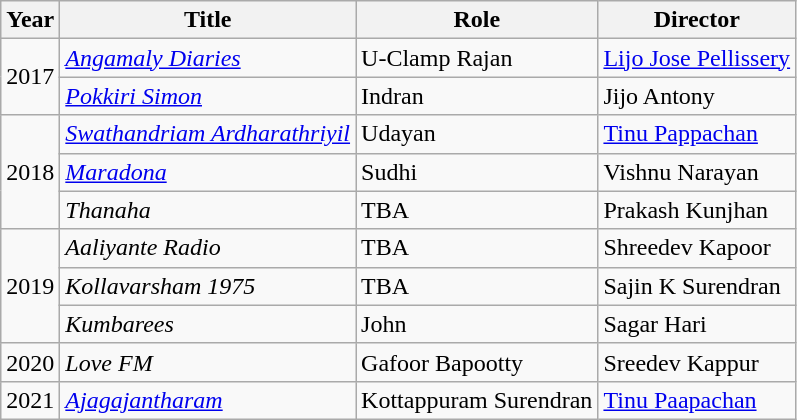<table class="wikitable">
<tr>
<th><strong>Year</strong></th>
<th>Title</th>
<th>Role</th>
<th>Director</th>
</tr>
<tr>
<td rowspan="2">2017</td>
<td><em><a href='#'>Angamaly Diaries</a></em></td>
<td>U-Clamp Rajan</td>
<td><a href='#'>Lijo Jose Pellissery</a></td>
</tr>
<tr>
<td><em><a href='#'>Pokkiri Simon</a></em></td>
<td>Indran</td>
<td>Jijo Antony</td>
</tr>
<tr>
<td rowspan="3">2018</td>
<td><em><a href='#'>Swathandriam Ardharathriyil</a></em></td>
<td>Udayan</td>
<td><a href='#'>Tinu Pappachan</a></td>
</tr>
<tr>
<td><em><a href='#'>Maradona</a></em></td>
<td>Sudhi</td>
<td>Vishnu Narayan</td>
</tr>
<tr>
<td><em>Thanaha</em></td>
<td>TBA</td>
<td>Prakash Kunjhan</td>
</tr>
<tr>
<td rowspan="3">2019</td>
<td><em>Aaliyante Radio</em></td>
<td>TBA</td>
<td>Shreedev Kapoor</td>
</tr>
<tr>
<td><em>Kollavarsham 1975</em></td>
<td>TBA</td>
<td>Sajin K Surendran</td>
</tr>
<tr>
<td><em>Kumbarees</em></td>
<td>John</td>
<td>Sagar Hari</td>
</tr>
<tr>
<td>2020</td>
<td><em>Love FM</em></td>
<td>Gafoor Bapootty</td>
<td>Sreedev Kappur</td>
</tr>
<tr>
<td>2021</td>
<td><em><a href='#'>Ajagajantharam</a></em></td>
<td>Kottappuram Surendran</td>
<td><a href='#'>Tinu Paapachan</a></td>
</tr>
</table>
